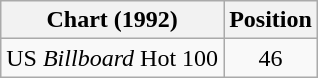<table class="wikitable">
<tr>
<th>Chart (1992)</th>
<th>Position</th>
</tr>
<tr>
<td>US <em>Billboard</em> Hot 100</td>
<td style="text-align:center;">46</td>
</tr>
</table>
